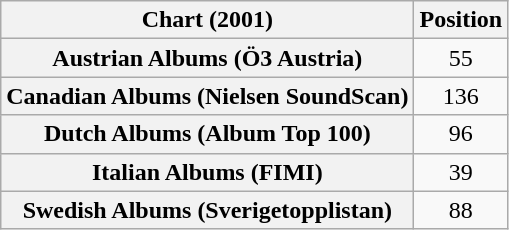<table class="wikitable sortable plainrowheaders" style="text-align:center">
<tr>
<th scope="col">Chart (2001)</th>
<th scope="col">Position</th>
</tr>
<tr>
<th scope="row">Austrian Albums (Ö3 Austria)</th>
<td>55</td>
</tr>
<tr>
<th scope="row">Canadian Albums (Nielsen SoundScan)</th>
<td>136</td>
</tr>
<tr>
<th scope="row">Dutch Albums (Album Top 100)</th>
<td>96</td>
</tr>
<tr>
<th scope="row">Italian Albums (FIMI)</th>
<td>39</td>
</tr>
<tr>
<th scope="row">Swedish Albums (Sverigetopplistan)</th>
<td>88</td>
</tr>
</table>
